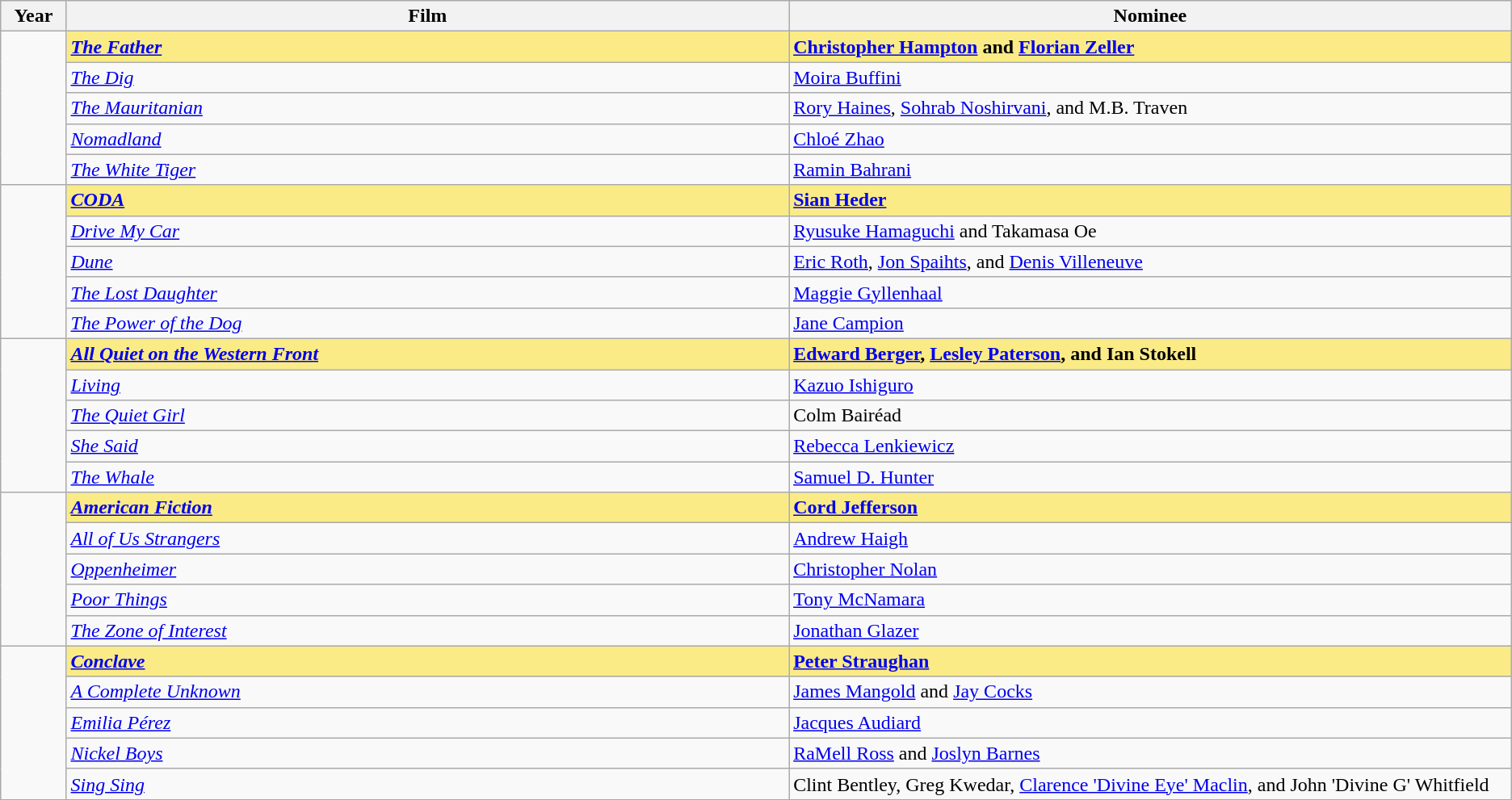<table class="wikitable">
<tr>
<th scope="col" style="width:2%;">Year</th>
<th scope="col" style="width:30%;">Film</th>
<th scope="col" style="width:30%;">Nominee</th>
</tr>
<tr>
<td rowspan="5"></td>
<td style="background:#FAEB86"><strong><em><a href='#'>The Father</a></em></strong></td>
<td style="background:#FAEB86"><strong><a href='#'>Christopher Hampton</a> and <a href='#'>Florian Zeller</a></strong></td>
</tr>
<tr>
<td><em><a href='#'>The Dig</a></em></td>
<td><a href='#'>Moira Buffini</a></td>
</tr>
<tr>
<td><em><a href='#'>The Mauritanian</a></em></td>
<td><a href='#'>Rory Haines</a>, <a href='#'>Sohrab Noshirvani</a>, and M.B. Traven</td>
</tr>
<tr>
<td><em><a href='#'>Nomadland</a></em></td>
<td><a href='#'>Chloé Zhao</a></td>
</tr>
<tr>
<td><em><a href='#'>The White Tiger</a></em></td>
<td><a href='#'>Ramin Bahrani</a></td>
</tr>
<tr>
<td rowspan="5"></td>
<td style="background:#FAEB86"><strong><em><a href='#'>CODA</a></em></strong></td>
<td style="background:#FAEB86"><strong><a href='#'>Sian Heder</a></strong></td>
</tr>
<tr>
<td><em><a href='#'>Drive My Car</a></em></td>
<td><a href='#'>Ryusuke Hamaguchi</a> and Takamasa Oe</td>
</tr>
<tr>
<td><em><a href='#'>Dune</a></em></td>
<td><a href='#'>Eric Roth</a>, <a href='#'>Jon Spaihts</a>, and <a href='#'>Denis Villeneuve</a></td>
</tr>
<tr>
<td><em><a href='#'>The Lost Daughter</a></em></td>
<td><a href='#'>Maggie Gyllenhaal</a></td>
</tr>
<tr>
<td><em><a href='#'>The Power of the Dog</a></em></td>
<td><a href='#'>Jane Campion</a></td>
</tr>
<tr>
<td rowspan="5"></td>
<td style="background:#FAEB86"><strong><em><a href='#'>All Quiet on the Western Front</a></em></strong></td>
<td style="background:#FAEB86"><strong><a href='#'>Edward Berger</a>, <a href='#'>Lesley Paterson</a>, and Ian Stokell</strong></td>
</tr>
<tr>
<td><em><a href='#'>Living</a></em></td>
<td><a href='#'>Kazuo Ishiguro</a></td>
</tr>
<tr>
<td><em><a href='#'>The Quiet Girl</a></em></td>
<td>Colm Bairéad</td>
</tr>
<tr>
<td><em><a href='#'>She Said</a></em></td>
<td><a href='#'>Rebecca Lenkiewicz</a></td>
</tr>
<tr>
<td><em><a href='#'>The Whale</a></em></td>
<td><a href='#'>Samuel D. Hunter</a></td>
</tr>
<tr>
<td rowspan="5"></td>
<td style="background:#FAEB86"><strong><em><a href='#'>American Fiction</a></em></strong></td>
<td style="background:#FAEB86"><strong><a href='#'>Cord Jefferson</a></strong></td>
</tr>
<tr>
<td><em><a href='#'>All of Us Strangers</a></em></td>
<td><a href='#'>Andrew Haigh</a></td>
</tr>
<tr>
<td><em><a href='#'>Oppenheimer</a></em></td>
<td><a href='#'>Christopher Nolan</a></td>
</tr>
<tr>
<td><em><a href='#'>Poor Things</a></em></td>
<td><a href='#'>Tony McNamara</a></td>
</tr>
<tr>
<td><em><a href='#'>The Zone of Interest</a></em></td>
<td><a href='#'>Jonathan Glazer</a></td>
</tr>
<tr>
<td rowspan="5"></td>
<td style="background:#FAEB86"><strong><em><a href='#'>Conclave</a></em></strong></td>
<td style="background:#FAEB86"><strong><a href='#'>Peter Straughan</a></strong></td>
</tr>
<tr>
<td><em><a href='#'>A Complete Unknown</a></em></td>
<td><a href='#'>James Mangold</a> and <a href='#'>Jay Cocks</a></td>
</tr>
<tr>
<td><em><a href='#'>Emilia Pérez</a></em></td>
<td><a href='#'>Jacques Audiard</a></td>
</tr>
<tr>
<td><em><a href='#'>Nickel Boys</a></em></td>
<td><a href='#'>RaMell Ross</a> and <a href='#'>Joslyn Barnes</a></td>
</tr>
<tr>
<td><em><a href='#'>Sing Sing</a></em></td>
<td>Clint Bentley, Greg Kwedar, <a href='#'>Clarence 'Divine Eye' Maclin</a>, and John 'Divine G' Whitfield</td>
</tr>
<tr>
</tr>
</table>
